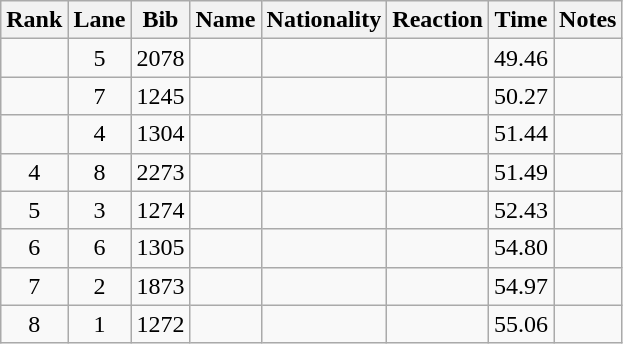<table class="wikitable sortable" style="text-align:center">
<tr>
<th>Rank</th>
<th>Lane</th>
<th>Bib</th>
<th>Name</th>
<th>Nationality</th>
<th>Reaction</th>
<th>Time</th>
<th>Notes</th>
</tr>
<tr>
<td></td>
<td>5</td>
<td>2078</td>
<td align=left></td>
<td align=left></td>
<td></td>
<td>49.46</td>
<td></td>
</tr>
<tr>
<td></td>
<td>7</td>
<td>1245</td>
<td align=left></td>
<td align=left></td>
<td></td>
<td>50.27</td>
<td></td>
</tr>
<tr>
<td></td>
<td>4</td>
<td>1304</td>
<td align=left></td>
<td align=left></td>
<td></td>
<td>51.44</td>
<td></td>
</tr>
<tr>
<td>4</td>
<td>8</td>
<td>2273</td>
<td align=left></td>
<td align=left></td>
<td></td>
<td>51.49</td>
<td></td>
</tr>
<tr>
<td>5</td>
<td>3</td>
<td>1274</td>
<td align=left></td>
<td align=left></td>
<td></td>
<td>52.43</td>
<td></td>
</tr>
<tr>
<td>6</td>
<td>6</td>
<td>1305</td>
<td align=left></td>
<td align=left></td>
<td></td>
<td>54.80</td>
<td></td>
</tr>
<tr>
<td>7</td>
<td>2</td>
<td>1873</td>
<td align=left></td>
<td align=left></td>
<td></td>
<td>54.97</td>
<td></td>
</tr>
<tr>
<td>8</td>
<td>1</td>
<td>1272</td>
<td align=left></td>
<td align=left></td>
<td></td>
<td>55.06</td>
<td></td>
</tr>
</table>
